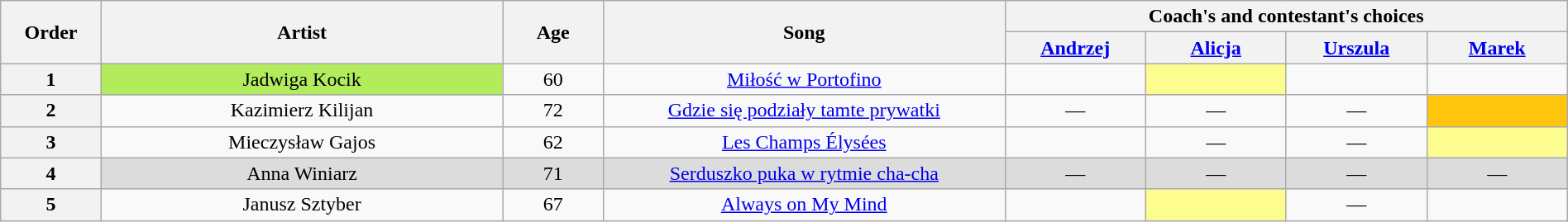<table class="wikitable" style="text-align:center; width:100%;">
<tr>
<th scope="col" rowspan="2" style="width:05%;">Order</th>
<th scope="col" rowspan="2" style="width:20%;">Artist</th>
<th scope="col" rowspan="2" style="width:05%;">Age</th>
<th scope="col" rowspan="2" style="width:20%;">Song</th>
<th scope="col" colspan="4" style="width:32%;">Coach's and contestant's choices</th>
</tr>
<tr>
<th style="width:07%;"><a href='#'>Andrzej</a></th>
<th style="width:07%;"><a href='#'>Alicja</a></th>
<th style="width:07%;"><a href='#'>Urszula</a></th>
<th style="width:07%;"><a href='#'>Marek</a></th>
</tr>
<tr>
<th>1</th>
<td style="background:#B2EC5D;">Jadwiga Kocik</td>
<td>60</td>
<td><a href='#'>Miłość w Portofino</a></td>
<td><strong></strong></td>
<td style="background:#fdfc8f;"><strong></strong></td>
<td><strong></strong></td>
<td><strong></strong></td>
</tr>
<tr>
<th>2</th>
<td>Kazimierz Kilijan</td>
<td>72</td>
<td><a href='#'>Gdzie się podziały tamte prywatki</a></td>
<td>—</td>
<td>—</td>
<td>—</td>
<td style="background:#ffc40c;"><strong></strong></td>
</tr>
<tr>
<th>3</th>
<td>Mieczysław Gajos</td>
<td>62</td>
<td><a href='#'>Les Champs Élysées</a></td>
<td><strong></strong></td>
<td>—</td>
<td>—</td>
<td style="background:#fdfc8f;"><strong></strong></td>
</tr>
<tr>
<th>4</th>
<td style="background:#DCDCDC;">Anna Winiarz</td>
<td style="background:#DCDCDC;">71</td>
<td style="background:#DCDCDC;"><a href='#'>Serduszko puka w rytmie cha-cha</a></td>
<td style="background:#DCDCDC;">—</td>
<td style="background:#DCDCDC;">—</td>
<td style="background:#DCDCDC;">—</td>
<td style="background:#DCDCDC;">—</td>
</tr>
<tr>
<th>5</th>
<td>Janusz Sztyber</td>
<td>67</td>
<td><a href='#'>Always on My Mind</a></td>
<td><strong></strong></td>
<td style="background:#fdfc8f;"><strong></strong></td>
<td>—</td>
<td><strong></strong></td>
</tr>
</table>
